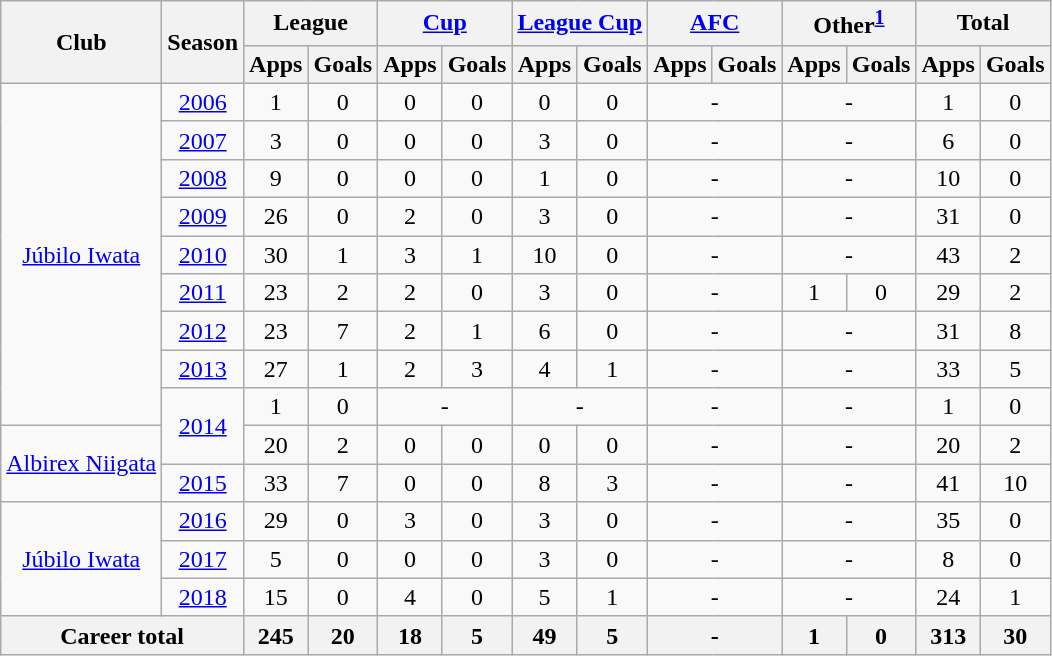<table class="wikitable" style="text-align:center;">
<tr>
<th rowspan="2">Club</th>
<th rowspan="2">Season</th>
<th colspan="2">League</th>
<th colspan="2"><a href='#'>Cup</a></th>
<th colspan="2"><a href='#'>League Cup</a></th>
<th colspan="2"><a href='#'>AFC</a></th>
<th colspan="2">Other<sup><a href='#'>1</a></sup></th>
<th colspan="2">Total</th>
</tr>
<tr>
<th>Apps</th>
<th>Goals</th>
<th>Apps</th>
<th>Goals</th>
<th>Apps</th>
<th>Goals</th>
<th>Apps</th>
<th>Goals</th>
<th>Apps</th>
<th>Goals</th>
<th>Apps</th>
<th>Goals</th>
</tr>
<tr>
<td rowspan="9"><a href='#'>Júbilo Iwata</a></td>
<td><a href='#'>2006</a></td>
<td>1</td>
<td>0</td>
<td>0</td>
<td>0</td>
<td>0</td>
<td>0</td>
<td colspan="2">-</td>
<td colspan="2">-</td>
<td>1</td>
<td>0</td>
</tr>
<tr>
<td><a href='#'>2007</a></td>
<td>3</td>
<td>0</td>
<td>0</td>
<td>0</td>
<td>3</td>
<td>0</td>
<td colspan="2">-</td>
<td colspan="2">-</td>
<td>6</td>
<td>0</td>
</tr>
<tr>
<td><a href='#'>2008</a></td>
<td>9</td>
<td>0</td>
<td>0</td>
<td>0</td>
<td>1</td>
<td>0</td>
<td colspan="2">-</td>
<td colspan="2">-</td>
<td>10</td>
<td>0</td>
</tr>
<tr>
<td><a href='#'>2009</a></td>
<td>26</td>
<td>0</td>
<td>2</td>
<td>0</td>
<td>3</td>
<td>0</td>
<td colspan="2">-</td>
<td colspan="2">-</td>
<td>31</td>
<td>0</td>
</tr>
<tr>
<td><a href='#'>2010</a></td>
<td>30</td>
<td>1</td>
<td>3</td>
<td>1</td>
<td>10</td>
<td>0</td>
<td colspan="2">-</td>
<td colspan="2">-</td>
<td>43</td>
<td>2</td>
</tr>
<tr>
<td><a href='#'>2011</a></td>
<td>23</td>
<td>2</td>
<td>2</td>
<td>0</td>
<td>3</td>
<td>0</td>
<td colspan="2">-</td>
<td>1</td>
<td>0</td>
<td>29</td>
<td>2</td>
</tr>
<tr>
<td><a href='#'>2012</a></td>
<td>23</td>
<td>7</td>
<td>2</td>
<td>1</td>
<td>6</td>
<td>0</td>
<td colspan="2">-</td>
<td colspan="2">-</td>
<td>31</td>
<td>8</td>
</tr>
<tr>
<td><a href='#'>2013</a></td>
<td>27</td>
<td>1</td>
<td>2</td>
<td>3</td>
<td>4</td>
<td>1</td>
<td colspan="2">-</td>
<td colspan="2">-</td>
<td>33</td>
<td>5</td>
</tr>
<tr>
<td rowspan="2"><a href='#'>2014</a></td>
<td>1</td>
<td>0</td>
<td colspan="2">-</td>
<td colspan="2">-</td>
<td colspan="2">-</td>
<td colspan="2">-</td>
<td>1</td>
<td>0</td>
</tr>
<tr>
<td rowspan="2"><a href='#'>Albirex Niigata</a></td>
<td>20</td>
<td>2</td>
<td>0</td>
<td>0</td>
<td>0</td>
<td>0</td>
<td colspan="2">-</td>
<td colspan="2">-</td>
<td>20</td>
<td>2</td>
</tr>
<tr>
<td><a href='#'>2015</a></td>
<td>33</td>
<td>7</td>
<td>0</td>
<td>0</td>
<td>8</td>
<td>3</td>
<td colspan="2">-</td>
<td colspan="2">-</td>
<td>41</td>
<td>10</td>
</tr>
<tr>
<td rowspan="3"><a href='#'>Júbilo Iwata</a></td>
<td><a href='#'>2016</a></td>
<td>29</td>
<td>0</td>
<td>3</td>
<td>0</td>
<td>3</td>
<td>0</td>
<td colspan="2">-</td>
<td colspan="2">-</td>
<td>35</td>
<td>0</td>
</tr>
<tr>
<td><a href='#'>2017</a></td>
<td>5</td>
<td>0</td>
<td>0</td>
<td>0</td>
<td>3</td>
<td>0</td>
<td colspan="2">-</td>
<td colspan="2">-</td>
<td>8</td>
<td>0</td>
</tr>
<tr>
<td><a href='#'>2018</a></td>
<td>15</td>
<td>0</td>
<td>4</td>
<td>0</td>
<td>5</td>
<td>1</td>
<td colspan="2">-</td>
<td colspan="2">-</td>
<td>24</td>
<td>1</td>
</tr>
<tr>
<th colspan="2">Career total</th>
<th>245</th>
<th>20</th>
<th>18</th>
<th>5</th>
<th>49</th>
<th>5</th>
<th colspan="2">-</th>
<th>1</th>
<th>0</th>
<th>313</th>
<th>30</th>
</tr>
</table>
